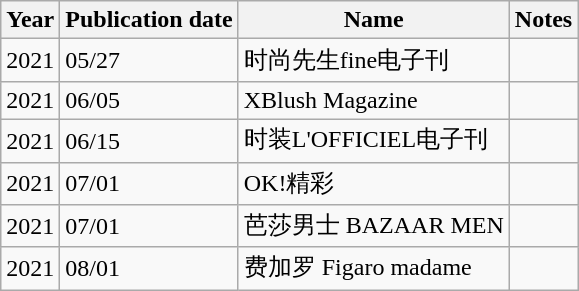<table class="wikitable">
<tr>
<th>Year</th>
<th>Publication date</th>
<th>Name</th>
<th>Notes</th>
</tr>
<tr>
<td>2021</td>
<td>05/27</td>
<td>时尚先生fine电子刊</td>
<td></td>
</tr>
<tr>
<td>2021</td>
<td>06/05</td>
<td>XBlush Magazine</td>
<td></td>
</tr>
<tr>
<td>2021</td>
<td>06/15</td>
<td>时装L'OFFICIEL电子刊</td>
<td></td>
</tr>
<tr>
<td>2021</td>
<td>07/01</td>
<td>OK!精彩</td>
<td></td>
</tr>
<tr>
<td>2021</td>
<td>07/01</td>
<td>芭莎男士 BAZAAR MEN</td>
<td></td>
</tr>
<tr>
<td>2021</td>
<td>08/01</td>
<td>费加罗 Figaro madame</td>
<td></td>
</tr>
</table>
